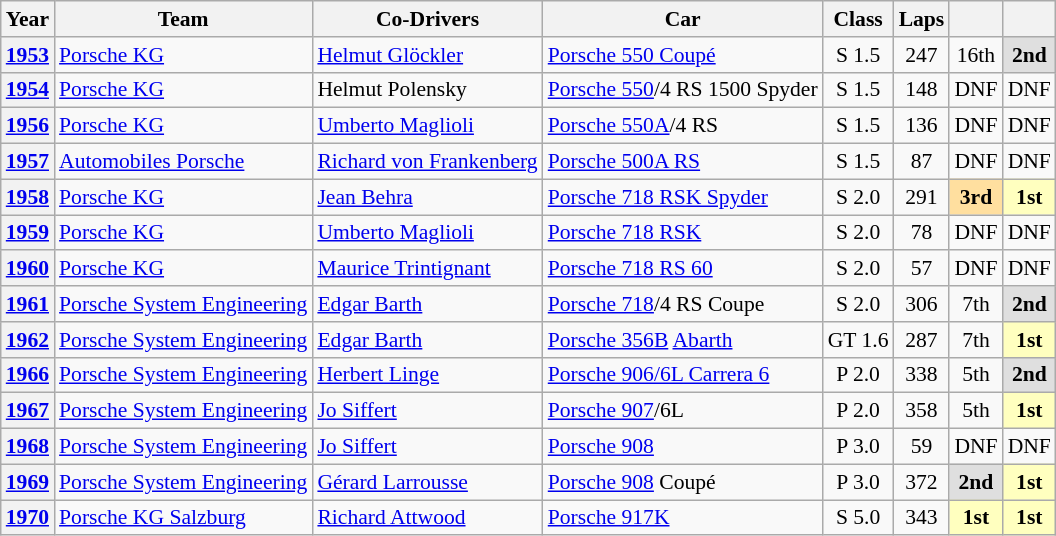<table class="wikitable" style="text-align:center; font-size:90%">
<tr>
<th>Year</th>
<th>Team</th>
<th>Co-Drivers</th>
<th>Car</th>
<th>Class</th>
<th>Laps</th>
<th></th>
<th></th>
</tr>
<tr>
<th><a href='#'>1953</a></th>
<td align="left"> <a href='#'>Porsche KG</a></td>
<td align="left"> <a href='#'>Helmut Glöckler</a></td>
<td align="left"><a href='#'>Porsche 550 Coupé</a></td>
<td>S 1.5</td>
<td>247</td>
<td>16th</td>
<td style="background:#DFDFDF;"><strong>2nd</strong></td>
</tr>
<tr>
<th><a href='#'>1954</a></th>
<td align="left"> <a href='#'>Porsche KG</a></td>
<td align="left"> Helmut Polensky</td>
<td align="left"><a href='#'>Porsche 550</a>/4 RS 1500 Spyder</td>
<td>S 1.5</td>
<td>148</td>
<td>DNF</td>
<td>DNF</td>
</tr>
<tr>
<th><a href='#'>1956</a></th>
<td align="left"> <a href='#'>Porsche KG</a></td>
<td align="left"> <a href='#'>Umberto Maglioli</a></td>
<td align="left"><a href='#'>Porsche 550A</a>/4 RS</td>
<td>S 1.5</td>
<td>136</td>
<td>DNF</td>
<td>DNF</td>
</tr>
<tr>
<th><a href='#'>1957</a></th>
<td align="left"> <a href='#'>Automobiles Porsche</a></td>
<td align="left"> <a href='#'>Richard von Frankenberg</a></td>
<td align="left"><a href='#'>Porsche 500A RS</a></td>
<td>S 1.5</td>
<td>87</td>
<td>DNF</td>
<td>DNF</td>
</tr>
<tr>
<th><a href='#'>1958</a></th>
<td align="left"> <a href='#'>Porsche KG</a></td>
<td align="left"> <a href='#'>Jean Behra</a></td>
<td align="left"><a href='#'>Porsche 718 RSK Spyder</a></td>
<td>S 2.0</td>
<td>291</td>
<td style="background:#FFDF9F;"><strong>3rd</strong></td>
<td style="background:#FFFFBF;"><strong>1st</strong></td>
</tr>
<tr>
<th><a href='#'>1959</a></th>
<td align="left"> <a href='#'>Porsche KG</a></td>
<td align="left"> <a href='#'>Umberto Maglioli</a></td>
<td align="left"><a href='#'>Porsche 718 RSK</a></td>
<td>S 2.0</td>
<td>78</td>
<td>DNF</td>
<td>DNF</td>
</tr>
<tr>
<th><a href='#'>1960</a></th>
<td align="left"> <a href='#'>Porsche KG</a></td>
<td align="left"> <a href='#'>Maurice Trintignant</a></td>
<td align="left"><a href='#'>Porsche 718 RS 60</a></td>
<td>S 2.0</td>
<td>57</td>
<td>DNF</td>
<td>DNF</td>
</tr>
<tr>
<th><a href='#'>1961</a></th>
<td align="left"> <a href='#'>Porsche System Engineering</a></td>
<td align="left"> <a href='#'>Edgar Barth</a></td>
<td align="left"><a href='#'>Porsche 718</a>/4 RS Coupe</td>
<td>S 2.0</td>
<td>306</td>
<td>7th</td>
<td style="background:#DFDFDF;"><strong>2nd</strong></td>
</tr>
<tr>
<th><a href='#'>1962</a></th>
<td align="left"> <a href='#'>Porsche System Engineering</a></td>
<td align="left"> <a href='#'>Edgar Barth</a></td>
<td align="left"><a href='#'>Porsche 356B</a> <a href='#'>Abarth</a></td>
<td>GT 1.6</td>
<td>287</td>
<td>7th</td>
<td style="background:#FFFFBF;"><strong>1st</strong></td>
</tr>
<tr>
<th><a href='#'>1966</a></th>
<td align="left"> <a href='#'>Porsche System Engineering</a></td>
<td align="left"> <a href='#'>Herbert Linge</a></td>
<td align="left"><a href='#'>Porsche 906/6L Carrera 6</a></td>
<td>P 2.0</td>
<td>338</td>
<td>5th</td>
<td style="background:#DFDFDF;"><strong>2nd</strong></td>
</tr>
<tr>
<th><a href='#'>1967</a></th>
<td align="left"> <a href='#'>Porsche System Engineering</a></td>
<td align="left"> <a href='#'>Jo Siffert</a></td>
<td align="left"><a href='#'>Porsche 907</a>/6L</td>
<td>P 2.0</td>
<td>358</td>
<td>5th</td>
<td style="background:#ffffbf;"><strong>1st</strong></td>
</tr>
<tr>
<th><a href='#'>1968</a></th>
<td align="left"> <a href='#'>Porsche System Engineering</a></td>
<td align="left"> <a href='#'>Jo Siffert</a></td>
<td align="left"><a href='#'>Porsche 908</a></td>
<td>P 3.0</td>
<td>59</td>
<td>DNF</td>
<td>DNF</td>
</tr>
<tr>
<th><a href='#'>1969</a></th>
<td align="left"> <a href='#'>Porsche System Engineering</a></td>
<td align="left"> <a href='#'>Gérard Larrousse</a></td>
<td align="left"><a href='#'>Porsche 908</a> Coupé</td>
<td>P 3.0</td>
<td>372</td>
<td style="background:#DFDFDF;"><strong>2nd</strong></td>
<td style="background:#ffffbf;"><strong>1st</strong></td>
</tr>
<tr>
<th><a href='#'>1970</a></th>
<td align="left"> <a href='#'>Porsche KG Salzburg</a></td>
<td align="left"> <a href='#'>Richard Attwood</a></td>
<td align="left"><a href='#'>Porsche 917K</a></td>
<td>S 5.0</td>
<td>343</td>
<td style="background:#ffffbf;"><strong>1st</strong></td>
<td style="background:#ffffbf;"><strong>1st</strong></td>
</tr>
</table>
